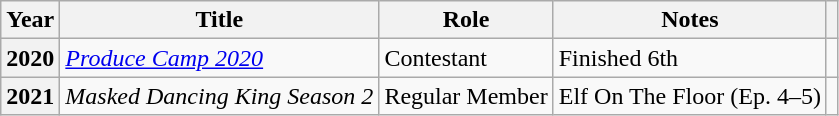<table class="wikitable plainrowheaders">
<tr>
<th scope="col">Year</th>
<th scope="col">Title</th>
<th scope="col">Role</th>
<th scope="col">Notes</th>
<th scope="col"></th>
</tr>
<tr>
<th scope="row">2020</th>
<td><em><a href='#'>Produce Camp 2020</a></em></td>
<td>Contestant</td>
<td>Finished 6th</td>
<td style="text-align:center"></td>
</tr>
<tr>
<th scope="row">2021</th>
<td><em>Masked Dancing King Season 2</em></td>
<td>Regular Member</td>
<td>Elf On The Floor (Ep. 4–5)</td>
<td style="text-align:center"></td>
</tr>
</table>
